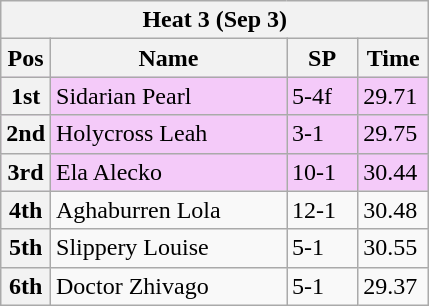<table class="wikitable">
<tr>
<th colspan="6">Heat 3 (Sep 3)</th>
</tr>
<tr>
<th width=20>Pos</th>
<th width=150>Name</th>
<th width=40>SP</th>
<th width=40>Time</th>
</tr>
<tr style="background: #f4caf9;">
<th>1st</th>
<td>Sidarian Pearl</td>
<td>5-4f</td>
<td>29.71</td>
</tr>
<tr style="background: #f4caf9;">
<th>2nd</th>
<td>Holycross Leah</td>
<td>3-1</td>
<td>29.75</td>
</tr>
<tr style="background: #f4caf9;">
<th>3rd</th>
<td>Ela Alecko</td>
<td>10-1</td>
<td>30.44</td>
</tr>
<tr>
<th>4th</th>
<td>Aghaburren Lola</td>
<td>12-1</td>
<td>30.48</td>
</tr>
<tr>
<th>5th</th>
<td>Slippery Louise</td>
<td>5-1</td>
<td>30.55</td>
</tr>
<tr>
<th>6th</th>
<td>Doctor Zhivago</td>
<td>5-1</td>
<td>29.37</td>
</tr>
</table>
